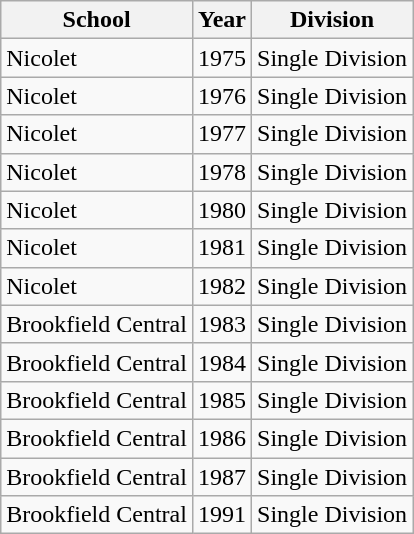<table class="wikitable">
<tr>
<th>School</th>
<th>Year</th>
<th>Division</th>
</tr>
<tr>
<td>Nicolet</td>
<td>1975</td>
<td>Single Division</td>
</tr>
<tr>
<td>Nicolet</td>
<td>1976</td>
<td>Single Division</td>
</tr>
<tr>
<td>Nicolet</td>
<td>1977</td>
<td>Single Division</td>
</tr>
<tr>
<td>Nicolet</td>
<td>1978</td>
<td>Single Division</td>
</tr>
<tr>
<td>Nicolet</td>
<td>1980</td>
<td>Single Division</td>
</tr>
<tr>
<td>Nicolet</td>
<td>1981</td>
<td>Single Division</td>
</tr>
<tr>
<td>Nicolet</td>
<td>1982</td>
<td>Single Division</td>
</tr>
<tr>
<td>Brookfield Central</td>
<td>1983</td>
<td>Single Division</td>
</tr>
<tr>
<td>Brookfield Central</td>
<td>1984</td>
<td>Single Division</td>
</tr>
<tr>
<td>Brookfield Central</td>
<td>1985</td>
<td>Single Division</td>
</tr>
<tr>
<td>Brookfield Central</td>
<td>1986</td>
<td>Single Division</td>
</tr>
<tr>
<td>Brookfield Central</td>
<td>1987</td>
<td>Single Division</td>
</tr>
<tr>
<td>Brookfield Central</td>
<td>1991</td>
<td>Single Division</td>
</tr>
</table>
